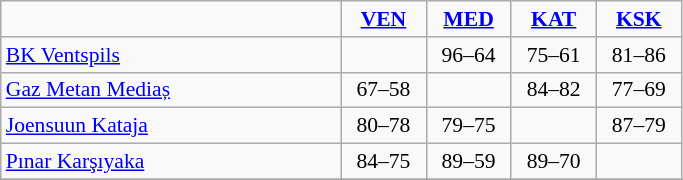<table class="wikitable" style="font-size: 90%; text-align: center">
<tr>
<td width=220></td>
<td width=50><strong><a href='#'>VEN</a></strong></td>
<td width=50><strong><a href='#'>MED</a></strong></td>
<td width=50><strong><a href='#'>KAT</a></strong></td>
<td width=50><strong><a href='#'>KSK</a></strong></td>
</tr>
<tr>
<td align=left> <a href='#'>BK Ventspils</a></td>
<td></td>
<td>96–64</td>
<td>75–61</td>
<td>81–86</td>
</tr>
<tr>
<td align=left> <a href='#'>Gaz Metan Mediaș</a></td>
<td>67–58</td>
<td></td>
<td>84–82</td>
<td>77–69</td>
</tr>
<tr>
<td align=left> <a href='#'>Joensuun Kataja</a></td>
<td>80–78</td>
<td>79–75</td>
<td></td>
<td>87–79</td>
</tr>
<tr>
<td align=left> <a href='#'>Pınar Karşıyaka</a></td>
<td>84–75</td>
<td>89–59</td>
<td>89–70</td>
<td></td>
</tr>
<tr>
</tr>
</table>
